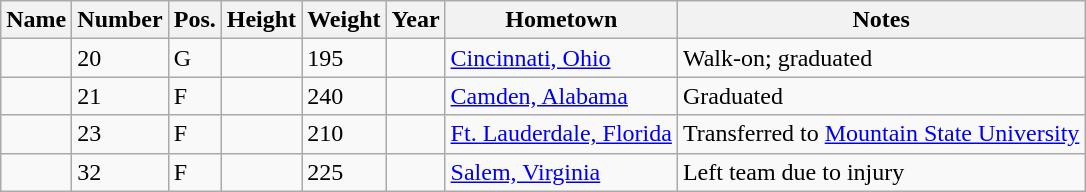<table class="wikitable sortable" border="1">
<tr>
<th>Name</th>
<th>Number</th>
<th>Pos.</th>
<th>Height</th>
<th>Weight</th>
<th>Year</th>
<th>Hometown</th>
<th class="unsortable">Notes</th>
</tr>
<tr>
<td></td>
<td>20</td>
<td>G</td>
<td></td>
<td>195</td>
<td></td>
<td><a href='#'>Cincinnati, Ohio</a></td>
<td>Walk-on; graduated</td>
</tr>
<tr>
<td></td>
<td>21</td>
<td>F</td>
<td></td>
<td>240</td>
<td></td>
<td><a href='#'>Camden, Alabama</a></td>
<td>Graduated</td>
</tr>
<tr>
<td></td>
<td>23</td>
<td>F</td>
<td></td>
<td>210</td>
<td></td>
<td><a href='#'>Ft. Lauderdale, Florida</a></td>
<td>Transferred to <a href='#'>Mountain State University</a></td>
</tr>
<tr>
<td></td>
<td>32</td>
<td>F</td>
<td></td>
<td>225</td>
<td></td>
<td><a href='#'>Salem, Virginia</a></td>
<td>Left team due to injury</td>
</tr>
</table>
